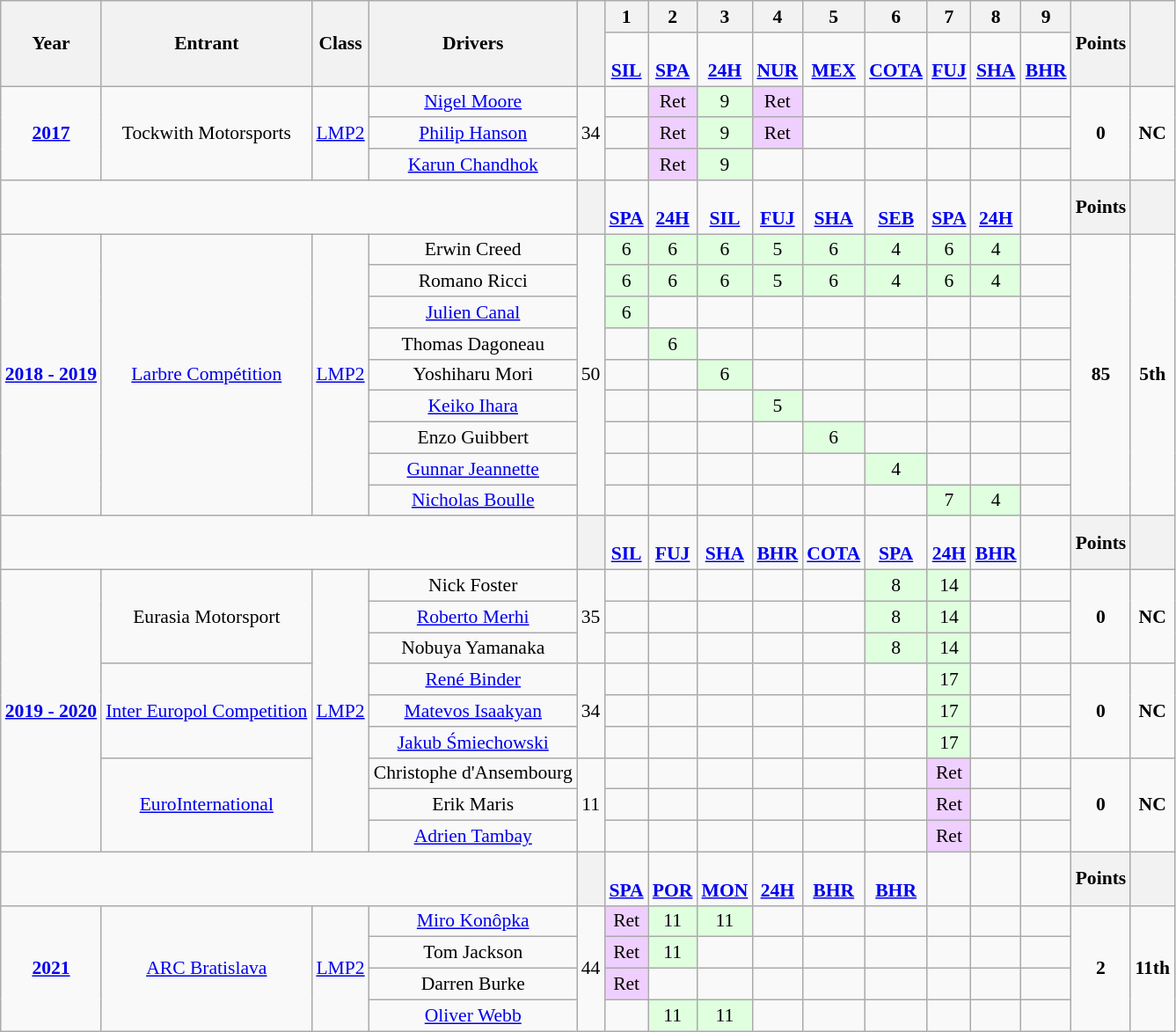<table class="wikitable" style="text-align:center; font-size:90%">
<tr>
<th rowspan="2">Year</th>
<th rowspan="2">Entrant</th>
<th rowspan="2">Class</th>
<th rowspan="2">Drivers</th>
<th rowspan="2"></th>
<th>1</th>
<th>2</th>
<th>3</th>
<th>4</th>
<th>5</th>
<th>6</th>
<th>7</th>
<th>8</th>
<th>9</th>
<th rowspan="2">Points</th>
<th rowspan="2"></th>
</tr>
<tr>
<td><strong></strong><br><a href='#'><strong>SIL</strong></a></td>
<td><strong></strong><br><a href='#'><strong>SPA</strong></a></td>
<td><strong></strong><br><a href='#'><strong>24H</strong></a></td>
<td><strong></strong><br><a href='#'><strong>NUR</strong></a></td>
<td><strong></strong><br><a href='#'><strong>MEX</strong></a></td>
<td><strong></strong><br><a href='#'><strong>COTA</strong></a></td>
<td><strong></strong><br><a href='#'><strong>FUJ</strong></a></td>
<td><strong></strong><br><a href='#'><strong>SHA</strong></a></td>
<td><strong></strong><br><a href='#'><strong>BHR</strong></a></td>
</tr>
<tr>
<td rowspan="3"><a href='#'><strong>2017</strong></a></td>
<td rowspan="3"> Tockwith Motorsports</td>
<td rowspan="3"><a href='#'>LMP2</a></td>
<td> <a href='#'>Nigel Moore</a></td>
<td rowspan="3">34</td>
<td></td>
<td style="background:#EFCFFF;">Ret</td>
<td style="background:#DFFFDF;">9</td>
<td style="background:#EFCFFF;">Ret</td>
<td></td>
<td></td>
<td></td>
<td></td>
<td></td>
<td rowspan="3"><strong>0</strong></td>
<td rowspan="3"><strong>NC</strong></td>
</tr>
<tr>
<td> <a href='#'>Philip Hanson</a></td>
<td></td>
<td style="background:#EFCFFF;">Ret</td>
<td style="background:#DFFFDF;">9</td>
<td style="background:#EFCFFF;">Ret</td>
<td></td>
<td></td>
<td></td>
<td></td>
<td></td>
</tr>
<tr>
<td> <a href='#'>Karun Chandhok</a></td>
<td></td>
<td style="background:#EFCFFF;">Ret</td>
<td style="background:#DFFFDF;">9</td>
<td></td>
<td></td>
<td></td>
<td></td>
<td></td>
<td></td>
</tr>
<tr>
<td colspan="4"></td>
<th></th>
<td><strong></strong><br><strong><a href='#'>SPA</a></strong></td>
<td><strong></strong><br><strong><a href='#'>24H</a></strong></td>
<td><strong></strong><br><strong><a href='#'>SIL</a></strong></td>
<td><strong></strong><br><strong><a href='#'>FUJ</a></strong></td>
<td><strong></strong><br><strong><a href='#'>SHA</a></strong></td>
<td><strong></strong><br><strong><a href='#'>SEB</a></strong></td>
<td><strong></strong><br><strong><a href='#'>SPA</a></strong></td>
<td><strong></strong><br><strong><a href='#'>24H</a></strong></td>
<td></td>
<th>Points</th>
<th></th>
</tr>
<tr>
<td rowspan="9"><a href='#'><strong>2018 - 2019</strong></a></td>
<td rowspan="9"> <a href='#'>Larbre Compétition</a></td>
<td rowspan="9"><a href='#'>LMP2</a></td>
<td> Erwin Creed</td>
<td rowspan="9">50</td>
<td style="background:#DFFFDF;">6</td>
<td style="background:#DFFFDF;">6</td>
<td style="background:#DFFFDF;">6</td>
<td style="background:#DFFFDF;">5</td>
<td style="background:#DFFFDF;">6</td>
<td style="background:#DFFFDF;">4</td>
<td style="background:#DFFFDF;">6</td>
<td style="background:#DFFFDF;">4</td>
<td></td>
<td rowspan="9"><strong>85</strong></td>
<td rowspan="9"><strong>5th</strong></td>
</tr>
<tr>
<td> Romano Ricci</td>
<td style="background:#DFFFDF;">6</td>
<td style="background:#DFFFDF;">6</td>
<td style="background:#DFFFDF;">6</td>
<td style="background:#DFFFDF;">5</td>
<td style="background:#DFFFDF;">6</td>
<td style="background:#DFFFDF;">4</td>
<td style="background:#DFFFDF;">6</td>
<td style="background:#DFFFDF;">4</td>
<td></td>
</tr>
<tr>
<td> <a href='#'>Julien Canal</a></td>
<td style="background:#DFFFDF;">6</td>
<td></td>
<td></td>
<td></td>
<td></td>
<td></td>
<td></td>
<td></td>
<td></td>
</tr>
<tr>
<td> Thomas Dagoneau</td>
<td></td>
<td style="background:#DFFFDF;">6</td>
<td></td>
<td></td>
<td></td>
<td></td>
<td></td>
<td></td>
<td></td>
</tr>
<tr>
<td> Yoshiharu Mori</td>
<td></td>
<td></td>
<td style="background:#DFFFDF;">6</td>
<td></td>
<td></td>
<td></td>
<td></td>
<td></td>
<td></td>
</tr>
<tr>
<td> <a href='#'>Keiko Ihara</a></td>
<td></td>
<td></td>
<td></td>
<td style="background:#DFFFDF;">5</td>
<td></td>
<td></td>
<td></td>
<td></td>
<td></td>
</tr>
<tr>
<td> Enzo Guibbert</td>
<td></td>
<td></td>
<td></td>
<td></td>
<td style="background:#DFFFDF;">6</td>
<td></td>
<td></td>
<td></td>
<td></td>
</tr>
<tr>
<td> <a href='#'>Gunnar Jeannette</a></td>
<td></td>
<td></td>
<td></td>
<td></td>
<td></td>
<td style="background:#DFFFDF;">4</td>
<td></td>
<td></td>
<td></td>
</tr>
<tr>
<td> <a href='#'>Nicholas Boulle</a></td>
<td></td>
<td></td>
<td></td>
<td></td>
<td></td>
<td></td>
<td style="background:#DFFFDF;">7</td>
<td style="background:#DFFFDF;">4</td>
<td></td>
</tr>
<tr>
<td colspan="4"></td>
<th></th>
<td><strong></strong><br><strong><a href='#'>SIL</a></strong></td>
<td><strong></strong><br><strong><a href='#'>FUJ</a></strong></td>
<td><strong></strong><br><strong><a href='#'>SHA</a></strong></td>
<td><strong></strong><br><strong><a href='#'>BHR</a></strong></td>
<td><strong></strong><br><strong><a href='#'>COTA</a></strong></td>
<td><strong></strong><br><strong><a href='#'>SPA</a></strong></td>
<td><strong></strong><br><strong><a href='#'>24H</a></strong></td>
<td><strong></strong><br><strong><a href='#'>BHR</a></strong></td>
<td></td>
<th>Points</th>
<th></th>
</tr>
<tr>
<td rowspan="9"><a href='#'><strong>2019 - 2020</strong></a></td>
<td rowspan="3"> Eurasia Motorsport</td>
<td rowspan="9"><a href='#'>LMP2</a></td>
<td> Nick Foster</td>
<td rowspan="3">35</td>
<td></td>
<td></td>
<td></td>
<td></td>
<td></td>
<td style="background:#DFFFDF;">8</td>
<td style="background:#DFFFDF;">14</td>
<td></td>
<td></td>
<td rowspan="3"><strong>0</strong></td>
<td rowspan="3"><strong>NC</strong></td>
</tr>
<tr>
<td> <a href='#'>Roberto Merhi</a></td>
<td></td>
<td></td>
<td></td>
<td></td>
<td></td>
<td style="background:#DFFFDF;">8</td>
<td style="background:#DFFFDF;">14</td>
<td></td>
<td></td>
</tr>
<tr>
<td> Nobuya Yamanaka</td>
<td></td>
<td></td>
<td></td>
<td></td>
<td></td>
<td style="background:#DFFFDF;">8</td>
<td style="background:#DFFFDF;">14</td>
<td></td>
<td></td>
</tr>
<tr>
<td rowspan="3"> <a href='#'>Inter Europol Competition</a></td>
<td> <a href='#'>René Binder</a></td>
<td rowspan="3">34</td>
<td></td>
<td></td>
<td></td>
<td></td>
<td></td>
<td></td>
<td style="background:#DFFFDF;">17</td>
<td></td>
<td></td>
<td rowspan="3"><strong>0</strong></td>
<td rowspan="3"><strong>NC</strong></td>
</tr>
<tr>
<td> <a href='#'>Matevos Isaakyan</a></td>
<td></td>
<td></td>
<td></td>
<td></td>
<td></td>
<td></td>
<td style="background:#DFFFDF;">17</td>
<td></td>
<td></td>
</tr>
<tr>
<td> <a href='#'>Jakub Śmiechowski</a></td>
<td></td>
<td></td>
<td></td>
<td></td>
<td></td>
<td></td>
<td style="background:#DFFFDF;">17</td>
<td></td>
<td></td>
</tr>
<tr>
<td rowspan="3"> <a href='#'>EuroInternational</a></td>
<td> Christophe d'Ansembourg</td>
<td rowspan="3">11</td>
<td></td>
<td></td>
<td></td>
<td></td>
<td></td>
<td></td>
<td style="background:#EFCFFF;">Ret</td>
<td></td>
<td></td>
<td rowspan="3"><strong>0</strong></td>
<td rowspan="3"><strong>NC</strong></td>
</tr>
<tr>
<td> Erik Maris</td>
<td></td>
<td></td>
<td></td>
<td></td>
<td></td>
<td></td>
<td style="background:#EFCFFF;">Ret</td>
<td></td>
<td></td>
</tr>
<tr>
<td> <a href='#'>Adrien Tambay</a></td>
<td></td>
<td></td>
<td></td>
<td></td>
<td></td>
<td></td>
<td style="background:#EFCFFF;">Ret</td>
<td></td>
<td></td>
</tr>
<tr>
<td colspan="4"></td>
<th></th>
<td><strong></strong><br><strong><a href='#'>SPA</a></strong></td>
<td><strong></strong><br><strong><a href='#'>POR</a></strong></td>
<td><strong></strong><br><strong><a href='#'>MON</a></strong></td>
<td><strong></strong><br><strong><a href='#'>24H</a></strong></td>
<td><strong></strong><br><strong><a href='#'>BHR</a></strong></td>
<td><strong></strong><br><strong><a href='#'>BHR</a></strong></td>
<td></td>
<td></td>
<td></td>
<th>Points</th>
<th></th>
</tr>
<tr>
<td rowspan="4"><a href='#'><strong>2021</strong></a></td>
<td rowspan="4"> <a href='#'>ARC Bratislava</a></td>
<td rowspan="4"><a href='#'>LMP2</a></td>
<td> <a href='#'>Miro Konôpka</a></td>
<td rowspan="4">44</td>
<td style="background:#EFCFFF;">Ret</td>
<td style="background:#DFFFDF;">11</td>
<td style="background:#DFFFDF;">11</td>
<td></td>
<td></td>
<td></td>
<td></td>
<td></td>
<td></td>
<td rowspan="4"><strong>2</strong></td>
<td rowspan="4"><strong>11th</strong></td>
</tr>
<tr>
<td> Tom Jackson</td>
<td style="background:#EFCFFF;">Ret</td>
<td style="background:#DFFFDF;">11</td>
<td></td>
<td></td>
<td></td>
<td></td>
<td></td>
<td></td>
<td></td>
</tr>
<tr>
<td> Darren Burke</td>
<td style="background:#EFCFFF;">Ret</td>
<td></td>
<td></td>
<td></td>
<td></td>
<td></td>
<td></td>
<td></td>
<td></td>
</tr>
<tr>
<td> <a href='#'>Oliver Webb</a></td>
<td></td>
<td style="background:#DFFFDF;">11</td>
<td style="background:#DFFFDF;">11</td>
<td></td>
<td></td>
<td></td>
<td></td>
<td></td>
<td></td>
</tr>
</table>
